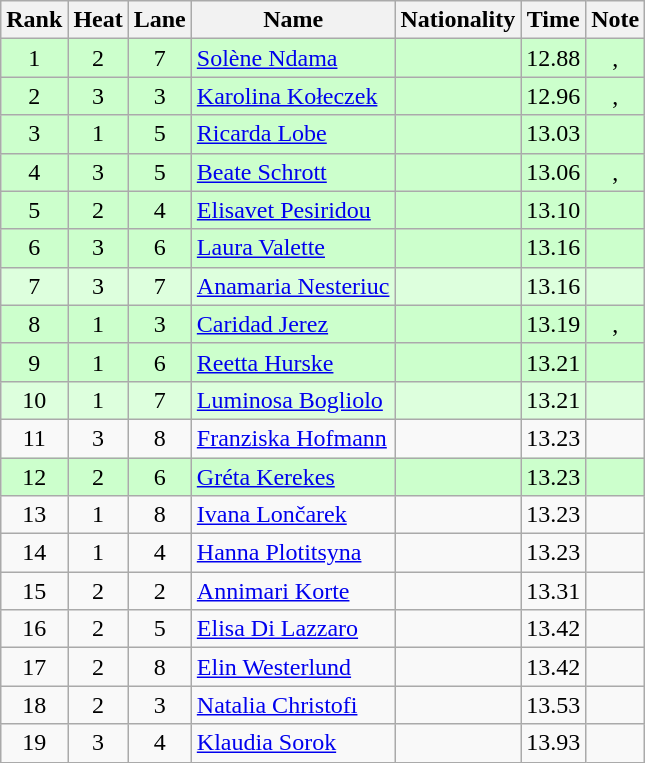<table class="wikitable sortable" style="text-align:center">
<tr>
<th>Rank</th>
<th>Heat</th>
<th>Lane</th>
<th>Name</th>
<th>Nationality</th>
<th>Time</th>
<th>Note</th>
</tr>
<tr bgcolor=ccffcc>
<td>1</td>
<td>2</td>
<td>7</td>
<td align=left><a href='#'>Solène Ndama</a></td>
<td align=left></td>
<td>12.88</td>
<td>, </td>
</tr>
<tr bgcolor=ccffcc>
<td>2</td>
<td>3</td>
<td>3</td>
<td align=left><a href='#'>Karolina Kołeczek</a></td>
<td align=left></td>
<td>12.96</td>
<td>, </td>
</tr>
<tr bgcolor=ccffcc>
<td>3</td>
<td>1</td>
<td>5</td>
<td align=left><a href='#'>Ricarda Lobe</a></td>
<td align=left></td>
<td>13.03</td>
<td></td>
</tr>
<tr bgcolor=ccffcc>
<td>4</td>
<td>3</td>
<td>5</td>
<td align=left><a href='#'>Beate Schrott</a></td>
<td align=left></td>
<td>13.06</td>
<td>, </td>
</tr>
<tr bgcolor=ccffcc>
<td>5</td>
<td>2</td>
<td>4</td>
<td align=left><a href='#'>Elisavet Pesiridou</a></td>
<td align=left></td>
<td>13.10</td>
<td></td>
</tr>
<tr bgcolor=ccffcc>
<td>6</td>
<td>3</td>
<td>6</td>
<td align=left><a href='#'>Laura Valette</a></td>
<td align=left></td>
<td>13.16</td>
<td></td>
</tr>
<tr bgcolor=ddffdd>
<td>7</td>
<td>3</td>
<td>7</td>
<td align=left><a href='#'>Anamaria Nesteriuc</a></td>
<td align=left></td>
<td>13.16</td>
<td></td>
</tr>
<tr bgcolor=ccffcc>
<td>8</td>
<td>1</td>
<td>3</td>
<td align=left><a href='#'>Caridad Jerez</a></td>
<td align=left></td>
<td>13.19</td>
<td>, </td>
</tr>
<tr bgcolor=ccffcc>
<td>9</td>
<td>1</td>
<td>6</td>
<td align=left><a href='#'>Reetta Hurske</a></td>
<td align=left></td>
<td>13.21</td>
<td></td>
</tr>
<tr bgcolor=ddffdd>
<td>10</td>
<td>1</td>
<td>7</td>
<td align=left><a href='#'>Luminosa Bogliolo</a></td>
<td align=left></td>
<td>13.21</td>
<td></td>
</tr>
<tr>
<td>11</td>
<td>3</td>
<td>8</td>
<td align=left><a href='#'>Franziska Hofmann</a></td>
<td align=left></td>
<td>13.23</td>
<td></td>
</tr>
<tr bgcolor=ccffcc>
<td>12</td>
<td>2</td>
<td>6</td>
<td align=left><a href='#'>Gréta Kerekes</a></td>
<td align=left></td>
<td>13.23</td>
<td></td>
</tr>
<tr>
<td>13</td>
<td>1</td>
<td>8</td>
<td align=left><a href='#'>Ivana Lončarek</a></td>
<td align=left></td>
<td>13.23</td>
<td></td>
</tr>
<tr>
<td>14</td>
<td>1</td>
<td>4</td>
<td align=left><a href='#'>Hanna Plotitsyna</a></td>
<td align=left></td>
<td>13.23</td>
<td></td>
</tr>
<tr>
<td>15</td>
<td>2</td>
<td>2</td>
<td align=left><a href='#'>Annimari Korte</a></td>
<td align=left></td>
<td>13.31</td>
<td></td>
</tr>
<tr>
<td>16</td>
<td>2</td>
<td>5</td>
<td align=left><a href='#'>Elisa Di Lazzaro</a></td>
<td align=left></td>
<td>13.42</td>
<td></td>
</tr>
<tr>
<td>17</td>
<td>2</td>
<td>8</td>
<td align=left><a href='#'>Elin Westerlund</a></td>
<td align=left></td>
<td>13.42</td>
<td></td>
</tr>
<tr>
<td>18</td>
<td>2</td>
<td>3</td>
<td align=left><a href='#'>Natalia Christofi</a></td>
<td align=left></td>
<td>13.53</td>
<td></td>
</tr>
<tr>
<td>19</td>
<td>3</td>
<td>4</td>
<td align=left><a href='#'>Klaudia Sorok</a></td>
<td align=left></td>
<td>13.93</td>
<td></td>
</tr>
</table>
